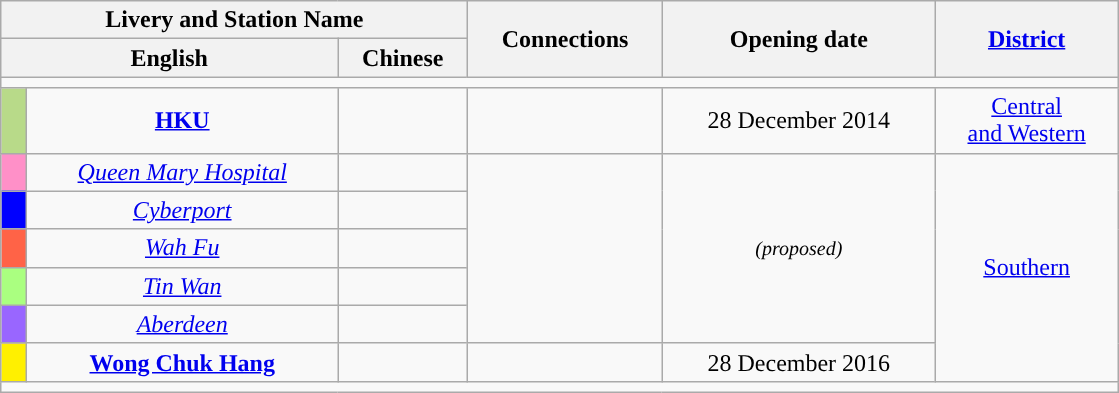<table class="wikitable" style="width: 59%; text-align: center;">
<tr>
<th colspan="3">Livery and Station Name</th>
<th rowspan="2">Connections</th>
<th rowspan="2">Opening date</th>
<th rowspan="2"><a href='#'>District</a></th>
</tr>
<tr>
<th colspan="2">English</th>
<th>Chinese</th>
</tr>
<tr>
<td colspan="6"></td>
</tr>
<tr>
<td width="10" bgcolor="#B8DA89"></td>
<td><strong><a href='#'>HKU</a></strong></td>
<td></td>
<td></td>
<td>28 December 2014</td>
<td><a href='#'>Central<br>and Western</a></td>
</tr>
<tr>
<td style="background-color: #ff90c8;"></td>
<td><em><a href='#'>Queen Mary Hospital</a></em></td>
<td></td>
<td rowspan="5"></td>
<td rowspan="5"><em><small>(proposed)</small></em></td>
<td rowspan="6"><a href='#'>Southern</a></td>
</tr>
<tr>
<td style="background-color: #0000FF;"></td>
<td><em><a href='#'>Cyberport</a></em></td>
<td></td>
</tr>
<tr>
<td style="background-color: #ff6347;"></td>
<td><em><a href='#'>Wah Fu</a></em></td>
<td></td>
</tr>
<tr>
<td style="background-color: #AAFF80;"></td>
<td><em><a href='#'>Tin Wan</a></em></td>
<td></td>
</tr>
<tr>
<td style="background-color: #9966FF;"></td>
<td><em><a href='#'>Aberdeen</a></em></td>
<td></td>
</tr>
<tr>
<td style="background-color: #FFF000;"></td>
<td><strong><a href='#'>Wong Chuk Hang</a></strong></td>
<td></td>
<td></td>
<td>28 December 2016</td>
</tr>
<tr>
<td colspan="6"></td>
</tr>
</table>
